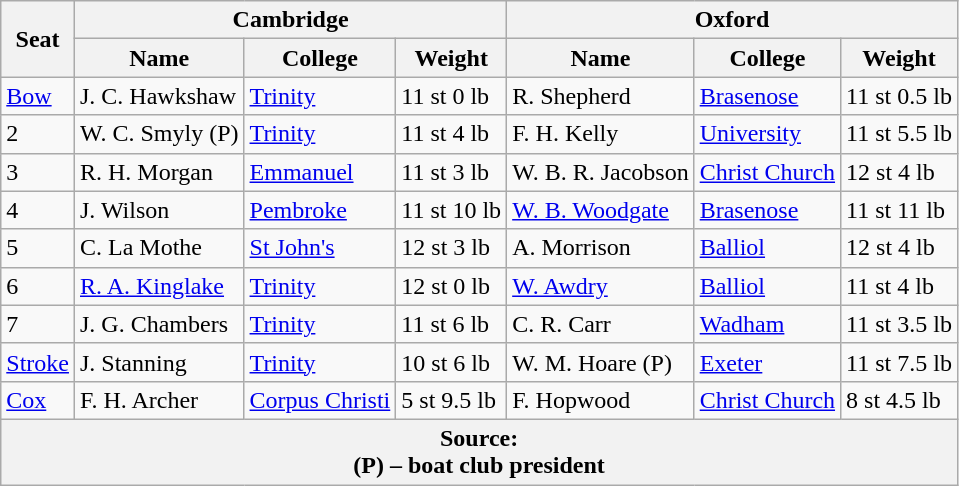<table class=wikitable>
<tr>
<th rowspan="2">Seat</th>
<th colspan="3">Cambridge <br></th>
<th colspan="3">Oxford <br> </th>
</tr>
<tr>
<th>Name</th>
<th>College</th>
<th>Weight</th>
<th>Name</th>
<th>College</th>
<th>Weight</th>
</tr>
<tr>
<td><a href='#'>Bow</a></td>
<td>J. C. Hawkshaw</td>
<td><a href='#'>Trinity</a></td>
<td>11 st 0 lb</td>
<td>R. Shepherd</td>
<td><a href='#'>Brasenose</a></td>
<td>11 st 0.5 lb</td>
</tr>
<tr>
<td>2</td>
<td>W. C. Smyly (P)</td>
<td><a href='#'>Trinity</a></td>
<td>11 st 4 lb</td>
<td>F. H. Kelly</td>
<td><a href='#'>University</a></td>
<td>11 st 5.5 lb</td>
</tr>
<tr>
<td>3</td>
<td>R. H. Morgan</td>
<td><a href='#'>Emmanuel</a></td>
<td>11 st 3 lb</td>
<td>W. B. R. Jacobson</td>
<td><a href='#'>Christ Church</a></td>
<td>12 st 4 lb</td>
</tr>
<tr>
<td>4</td>
<td>J. Wilson</td>
<td><a href='#'>Pembroke</a></td>
<td>11 st 10 lb</td>
<td><a href='#'>W. B. Woodgate</a></td>
<td><a href='#'>Brasenose</a></td>
<td>11 st 11 lb</td>
</tr>
<tr>
<td>5</td>
<td>C. La Mothe</td>
<td><a href='#'>St John's</a></td>
<td>12 st 3 lb</td>
<td>A. Morrison</td>
<td><a href='#'>Balliol</a></td>
<td>12 st 4 lb</td>
</tr>
<tr>
<td>6</td>
<td><a href='#'>R. A. Kinglake</a></td>
<td><a href='#'>Trinity</a></td>
<td>12 st 0 lb</td>
<td><a href='#'>W. Awdry</a></td>
<td><a href='#'>Balliol</a></td>
<td>11 st 4 lb</td>
</tr>
<tr>
<td>7</td>
<td>J. G. Chambers</td>
<td><a href='#'>Trinity</a></td>
<td>11 st 6 lb</td>
<td>C. R. Carr</td>
<td><a href='#'>Wadham</a></td>
<td>11 st 3.5 lb</td>
</tr>
<tr>
<td><a href='#'>Stroke</a></td>
<td>J. Stanning</td>
<td><a href='#'>Trinity</a></td>
<td>10 st 6 lb</td>
<td>W. M. Hoare (P)</td>
<td><a href='#'>Exeter</a></td>
<td>11 st 7.5 lb</td>
</tr>
<tr>
<td><a href='#'>Cox</a></td>
<td>F. H. Archer</td>
<td><a href='#'>Corpus Christi</a></td>
<td>5 st 9.5 lb</td>
<td>F. Hopwood</td>
<td><a href='#'>Christ Church</a></td>
<td>8 st 4.5 lb</td>
</tr>
<tr>
<th colspan="7">Source:<br>(P) – boat club president</th>
</tr>
</table>
